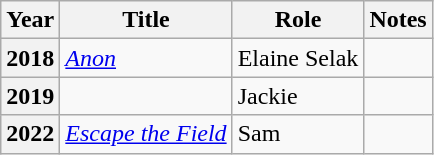<table class="wikitable plainrowheaders sortable">
<tr>
<th scope="col">Year</th>
<th scope="col">Title</th>
<th scope="col">Role</th>
<th class="unsortable">Notes</th>
</tr>
<tr>
<th scope="row">2018</th>
<td><em><a href='#'>Anon</a></em></td>
<td>Elaine Selak</td>
<td></td>
</tr>
<tr>
<th scope="row">2019</th>
<td><em></em></td>
<td>Jackie</td>
<td></td>
</tr>
<tr>
<th scope="row">2022</th>
<td><em><a href='#'>Escape the Field</a></em></td>
<td>Sam</td>
<td></td>
</tr>
</table>
